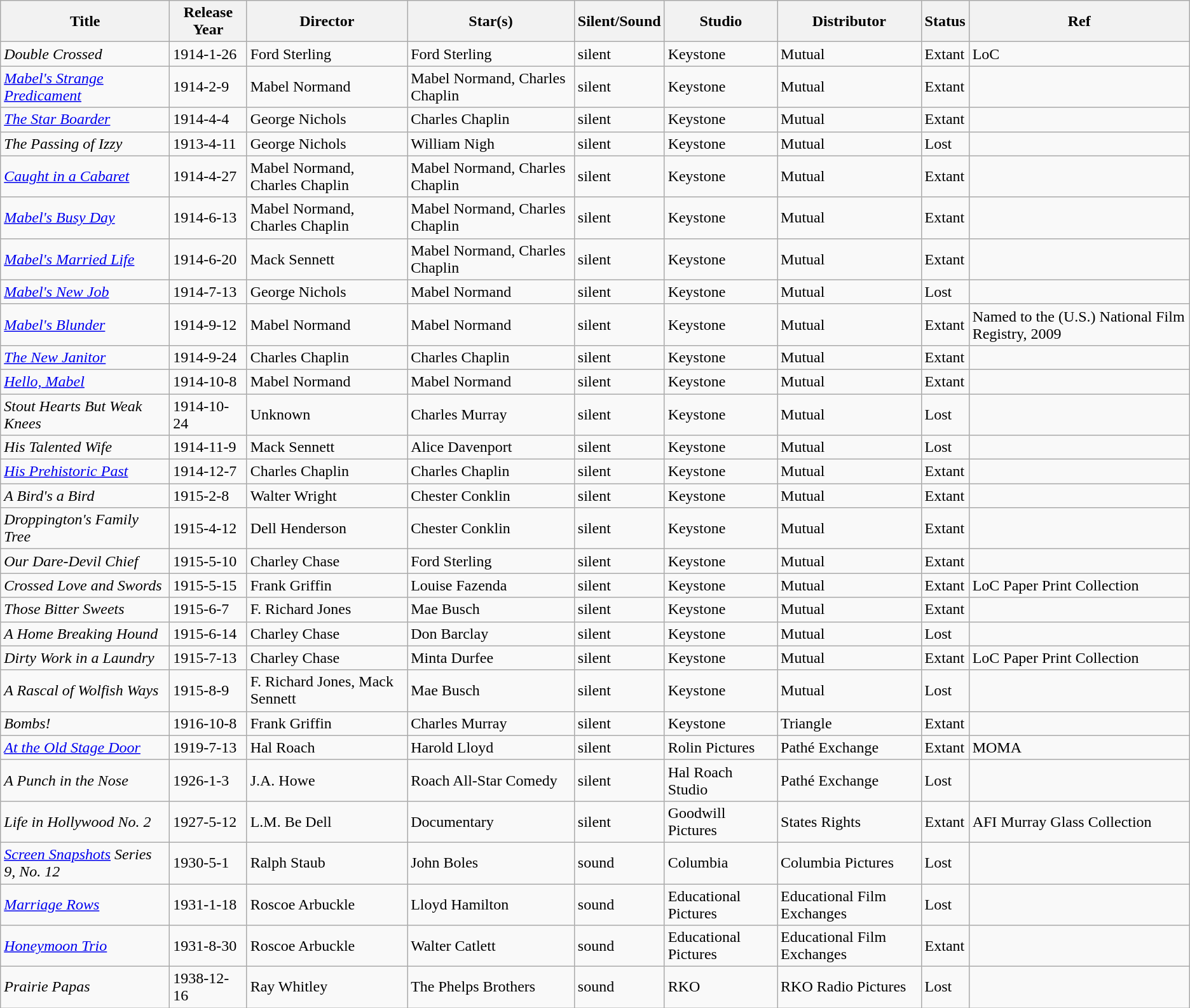<table class="wikitable">
<tr>
<th>Title</th>
<th>Release Year</th>
<th>Director</th>
<th>Star(s)</th>
<th>Silent/Sound</th>
<th>Studio</th>
<th>Distributor</th>
<th>Status</th>
<th>Ref</th>
</tr>
<tr>
<td><em>Double Crossed</em></td>
<td>1914-1-26</td>
<td>Ford Sterling</td>
<td>Ford Sterling</td>
<td>silent</td>
<td>Keystone</td>
<td>Mutual</td>
<td>Extant</td>
<td>LoC</td>
</tr>
<tr>
<td><em><a href='#'>Mabel's Strange Predicament</a></em></td>
<td>1914-2-9</td>
<td>Mabel Normand</td>
<td>Mabel Normand, Charles Chaplin</td>
<td>silent</td>
<td>Keystone</td>
<td>Mutual</td>
<td>Extant</td>
<td></td>
</tr>
<tr>
<td><em><a href='#'>The Star Boarder</a></em></td>
<td>1914-4-4</td>
<td>George Nichols</td>
<td>Charles Chaplin</td>
<td>silent</td>
<td>Keystone</td>
<td>Mutual</td>
<td>Extant</td>
<td></td>
</tr>
<tr>
<td><em>The Passing of Izzy</em></td>
<td>1913-4-11</td>
<td>George Nichols</td>
<td>William Nigh</td>
<td>silent</td>
<td>Keystone</td>
<td>Mutual</td>
<td>Lost</td>
<td></td>
</tr>
<tr>
<td><em><a href='#'>Caught in a Cabaret</a></em></td>
<td>1914-4-27</td>
<td>Mabel Normand, Charles Chaplin</td>
<td>Mabel Normand, Charles Chaplin</td>
<td>silent</td>
<td>Keystone</td>
<td>Mutual</td>
<td>Extant</td>
<td></td>
</tr>
<tr>
<td><em><a href='#'>Mabel's Busy Day</a></em></td>
<td>1914-6-13</td>
<td>Mabel Normand, Charles Chaplin</td>
<td>Mabel Normand, Charles Chaplin</td>
<td>silent</td>
<td>Keystone</td>
<td>Mutual</td>
<td>Extant</td>
<td></td>
</tr>
<tr>
<td><em><a href='#'>Mabel's Married Life</a></em></td>
<td>1914-6-20</td>
<td>Mack Sennett</td>
<td>Mabel Normand, Charles Chaplin</td>
<td>silent</td>
<td>Keystone</td>
<td>Mutual</td>
<td>Extant</td>
<td></td>
</tr>
<tr>
<td><em><a href='#'>Mabel's New Job</a></em></td>
<td>1914-7-13</td>
<td>George Nichols</td>
<td>Mabel Normand</td>
<td>silent</td>
<td>Keystone</td>
<td>Mutual</td>
<td>Lost</td>
<td></td>
</tr>
<tr>
<td><em><a href='#'>Mabel's Blunder</a></em></td>
<td>1914-9-12</td>
<td>Mabel Normand</td>
<td>Mabel Normand</td>
<td>silent</td>
<td>Keystone</td>
<td>Mutual</td>
<td>Extant</td>
<td>Named to the (U.S.) National Film Registry, 2009</td>
</tr>
<tr>
<td><em><a href='#'>The New Janitor</a></em></td>
<td>1914-9-24</td>
<td>Charles Chaplin</td>
<td>Charles Chaplin</td>
<td>silent</td>
<td>Keystone</td>
<td>Mutual</td>
<td>Extant</td>
<td></td>
</tr>
<tr>
<td><em><a href='#'>Hello, Mabel</a></em></td>
<td>1914-10-8</td>
<td>Mabel Normand</td>
<td>Mabel Normand</td>
<td>silent</td>
<td>Keystone</td>
<td>Mutual</td>
<td>Extant</td>
<td></td>
</tr>
<tr>
<td><em>Stout Hearts But Weak Knees</em></td>
<td>1914-10-24</td>
<td>Unknown</td>
<td>Charles Murray</td>
<td>silent</td>
<td>Keystone</td>
<td>Mutual</td>
<td>Lost</td>
<td></td>
</tr>
<tr>
<td><em>His Talented Wife</em></td>
<td>1914-11-9</td>
<td>Mack Sennett</td>
<td>Alice Davenport</td>
<td>silent</td>
<td>Keystone</td>
<td>Mutual</td>
<td>Lost</td>
<td></td>
</tr>
<tr>
<td><em><a href='#'>His Prehistoric Past</a></em></td>
<td>1914-12-7</td>
<td>Charles Chaplin</td>
<td>Charles Chaplin</td>
<td>silent</td>
<td>Keystone</td>
<td>Mutual</td>
<td>Extant</td>
<td></td>
</tr>
<tr>
<td><em>A Bird's a Bird</em></td>
<td>1915-2-8</td>
<td>Walter Wright</td>
<td>Chester Conklin</td>
<td>silent</td>
<td>Keystone</td>
<td>Mutual</td>
<td>Extant</td>
<td></td>
</tr>
<tr>
<td><em>Droppington's Family Tree</em></td>
<td>1915-4-12</td>
<td>Dell Henderson</td>
<td>Chester Conklin</td>
<td>silent</td>
<td>Keystone</td>
<td>Mutual</td>
<td>Extant</td>
<td></td>
</tr>
<tr>
<td><em>Our Dare-Devil Chief</em></td>
<td>1915-5-10</td>
<td>Charley Chase</td>
<td>Ford Sterling</td>
<td>silent</td>
<td>Keystone</td>
<td>Mutual</td>
<td>Extant</td>
<td></td>
</tr>
<tr>
<td><em>Crossed Love and Swords</em></td>
<td>1915-5-15</td>
<td>Frank Griffin</td>
<td>Louise Fazenda</td>
<td>silent</td>
<td>Keystone</td>
<td>Mutual</td>
<td>Extant</td>
<td>LoC Paper Print Collection</td>
</tr>
<tr>
<td><em>Those Bitter Sweets</em></td>
<td>1915-6-7</td>
<td>F. Richard Jones</td>
<td>Mae Busch</td>
<td>silent</td>
<td>Keystone</td>
<td>Mutual</td>
<td>Extant</td>
<td></td>
</tr>
<tr>
<td><em>A Home Breaking Hound</em></td>
<td>1915-6-14</td>
<td>Charley Chase</td>
<td>Don Barclay</td>
<td>silent</td>
<td>Keystone</td>
<td>Mutual</td>
<td>Lost</td>
<td></td>
</tr>
<tr>
<td><em>Dirty Work in a Laundry</em></td>
<td>1915-7-13</td>
<td>Charley Chase</td>
<td>Minta Durfee</td>
<td>silent</td>
<td>Keystone</td>
<td>Mutual</td>
<td>Extant</td>
<td>LoC Paper Print Collection</td>
</tr>
<tr>
<td><em>A Rascal of Wolfish Ways</em></td>
<td>1915-8-9</td>
<td>F. Richard Jones, Mack Sennett</td>
<td>Mae Busch</td>
<td>silent</td>
<td>Keystone</td>
<td>Mutual</td>
<td>Lost</td>
<td></td>
</tr>
<tr>
<td><em>Bombs!</em></td>
<td>1916-10-8</td>
<td>Frank Griffin</td>
<td>Charles Murray</td>
<td>silent</td>
<td>Keystone</td>
<td>Triangle</td>
<td>Extant</td>
<td></td>
</tr>
<tr>
<td><em><a href='#'>At the Old Stage Door</a></em></td>
<td>1919-7-13</td>
<td>Hal Roach</td>
<td>Harold Lloyd</td>
<td>silent</td>
<td>Rolin Pictures</td>
<td>Pathé Exchange</td>
<td>Extant</td>
<td>MOMA</td>
</tr>
<tr>
<td><em>A Punch in the Nose</em></td>
<td>1926-1-3</td>
<td>J.A. Howe</td>
<td>Roach All-Star Comedy</td>
<td>silent</td>
<td>Hal Roach Studio</td>
<td>Pathé Exchange</td>
<td>Lost</td>
<td></td>
</tr>
<tr>
<td><em>Life in Hollywood No. 2</em></td>
<td>1927-5-12</td>
<td>L.M. Be Dell</td>
<td>Documentary</td>
<td>silent</td>
<td>Goodwill Pictures</td>
<td>States Rights</td>
<td>Extant</td>
<td>AFI Murray Glass Collection</td>
</tr>
<tr>
<td><em><a href='#'>Screen Snapshots</a> Series 9, No. 12</em></td>
<td>1930-5-1</td>
<td>Ralph Staub</td>
<td>John Boles</td>
<td>sound</td>
<td>Columbia</td>
<td>Columbia Pictures</td>
<td>Lost</td>
<td></td>
</tr>
<tr>
<td><em><a href='#'>Marriage Rows</a></em></td>
<td>1931-1-18</td>
<td>Roscoe Arbuckle</td>
<td>Lloyd Hamilton</td>
<td>sound</td>
<td>Educational Pictures</td>
<td>Educational Film Exchanges</td>
<td>Lost</td>
<td></td>
</tr>
<tr>
<td><em><a href='#'>Honeymoon Trio</a></em></td>
<td>1931-8-30</td>
<td>Roscoe Arbuckle</td>
<td>Walter Catlett</td>
<td>sound</td>
<td>Educational Pictures</td>
<td>Educational Film Exchanges</td>
<td>Extant</td>
<td></td>
</tr>
<tr>
<td><em>Prairie Papas</em></td>
<td>1938-12-16</td>
<td>Ray Whitley</td>
<td>The Phelps Brothers</td>
<td>sound</td>
<td>RKO</td>
<td>RKO Radio Pictures</td>
<td>Lost</td>
<td></td>
</tr>
</table>
